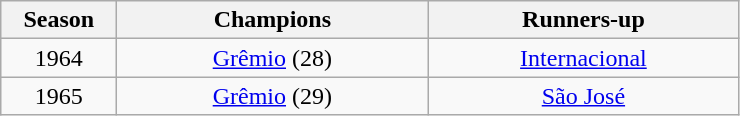<table class="wikitable" style="text-align:center; margin-left:1em;">
<tr>
<th style="width:70px">Season</th>
<th style="width:200px">Champions</th>
<th style="width:200px">Runners-up</th>
</tr>
<tr>
<td>1964</td>
<td><a href='#'>Grêmio</a> (28)</td>
<td><a href='#'>Internacional</a></td>
</tr>
<tr>
<td>1965</td>
<td><a href='#'>Grêmio</a> (29)</td>
<td><a href='#'>São José</a></td>
</tr>
</table>
